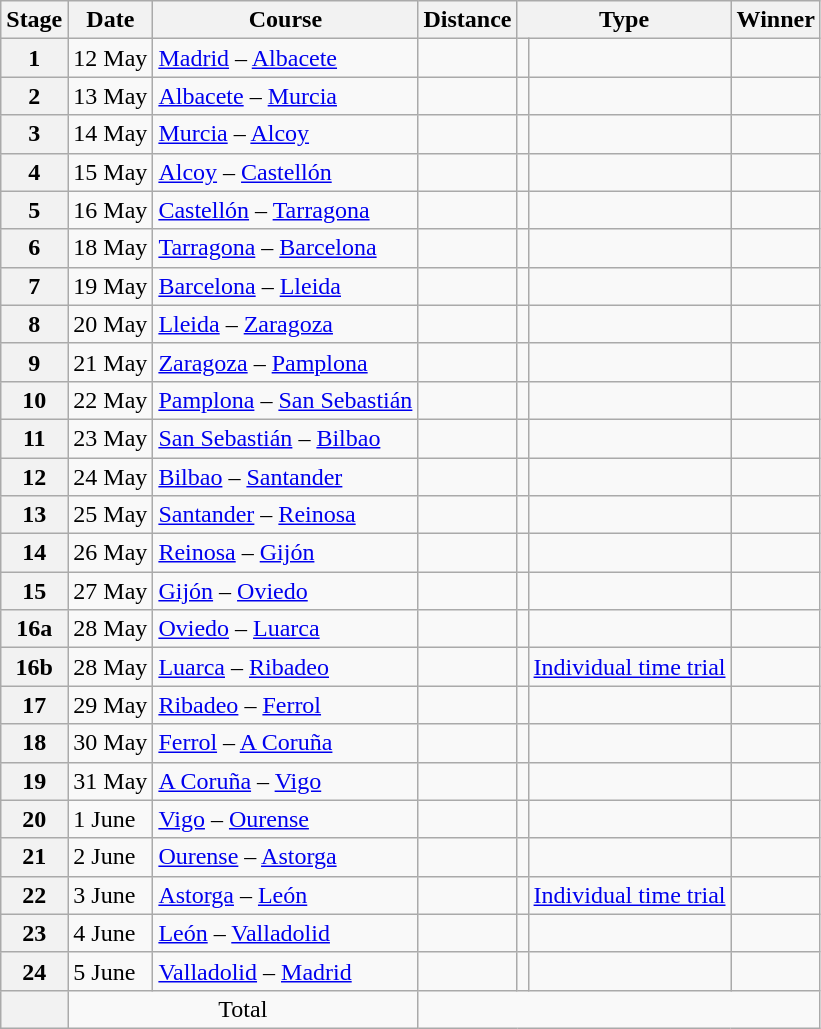<table class="wikitable">
<tr>
<th scope="col">Stage</th>
<th scope="col">Date</th>
<th scope="col">Course</th>
<th scope="col">Distance</th>
<th scope="col" colspan="2">Type</th>
<th scope="col">Winner</th>
</tr>
<tr>
<th scope="row">1</th>
<td>12 May</td>
<td><a href='#'>Madrid</a> – <a href='#'>Albacete</a></td>
<td style="text-align:center;"></td>
<td></td>
<td></td>
<td></td>
</tr>
<tr>
<th scope="row">2</th>
<td>13 May</td>
<td><a href='#'>Albacete</a> – <a href='#'>Murcia</a></td>
<td style="text-align:center;"></td>
<td></td>
<td></td>
<td></td>
</tr>
<tr>
<th scope="row">3</th>
<td>14 May</td>
<td><a href='#'>Murcia</a> – <a href='#'>Alcoy</a></td>
<td style="text-align:center;"></td>
<td></td>
<td></td>
<td></td>
</tr>
<tr>
<th scope="row">4</th>
<td>15 May</td>
<td><a href='#'>Alcoy</a> – <a href='#'>Castellón</a></td>
<td style="text-align:center;"></td>
<td></td>
<td></td>
<td></td>
</tr>
<tr>
<th scope="row">5</th>
<td>16 May</td>
<td><a href='#'>Castellón</a> – <a href='#'>Tarragona</a></td>
<td style="text-align:center;"></td>
<td></td>
<td></td>
<td></td>
</tr>
<tr>
<th scope="row">6</th>
<td>18 May</td>
<td><a href='#'>Tarragona</a> – <a href='#'>Barcelona</a></td>
<td style="text-align:center;"></td>
<td></td>
<td></td>
<td></td>
</tr>
<tr>
<th scope="row">7</th>
<td>19 May</td>
<td><a href='#'>Barcelona</a> – <a href='#'>Lleida</a></td>
<td style="text-align:center;"></td>
<td></td>
<td></td>
<td></td>
</tr>
<tr>
<th scope="row">8</th>
<td>20 May</td>
<td><a href='#'>Lleida</a> – <a href='#'>Zaragoza</a></td>
<td style="text-align:center;"></td>
<td></td>
<td></td>
<td></td>
</tr>
<tr>
<th scope="row">9</th>
<td>21 May</td>
<td><a href='#'>Zaragoza</a> – <a href='#'>Pamplona</a></td>
<td style="text-align:center;"></td>
<td></td>
<td></td>
<td></td>
</tr>
<tr>
<th scope="row">10</th>
<td>22 May</td>
<td><a href='#'>Pamplona</a> – <a href='#'>San Sebastián</a></td>
<td style="text-align:center;"></td>
<td></td>
<td></td>
<td></td>
</tr>
<tr>
<th scope="row">11</th>
<td>23 May</td>
<td><a href='#'>San Sebastián</a> – <a href='#'>Bilbao</a></td>
<td style="text-align:center;"></td>
<td></td>
<td></td>
<td></td>
</tr>
<tr>
<th scope="row">12</th>
<td>24 May</td>
<td><a href='#'>Bilbao</a> – <a href='#'>Santander</a></td>
<td style="text-align:center;"></td>
<td></td>
<td></td>
<td></td>
</tr>
<tr>
<th scope="row">13</th>
<td>25 May</td>
<td><a href='#'>Santander</a> – <a href='#'>Reinosa</a></td>
<td style="text-align:center;"></td>
<td></td>
<td></td>
<td></td>
</tr>
<tr>
<th scope="row">14</th>
<td>26 May</td>
<td><a href='#'>Reinosa</a> – <a href='#'>Gijón</a></td>
<td style="text-align:center;"></td>
<td></td>
<td></td>
<td></td>
</tr>
<tr>
<th scope="row">15</th>
<td>27 May</td>
<td><a href='#'>Gijón</a> – <a href='#'>Oviedo</a></td>
<td style="text-align:center;"></td>
<td></td>
<td></td>
<td></td>
</tr>
<tr>
<th scope="row">16a</th>
<td>28 May</td>
<td><a href='#'>Oviedo</a> – <a href='#'>Luarca</a></td>
<td style="text-align:center;"></td>
<td></td>
<td></td>
<td></td>
</tr>
<tr>
<th scope="row">16b</th>
<td>28 May</td>
<td><a href='#'>Luarca</a> – <a href='#'>Ribadeo</a></td>
<td style="text-align:center;"></td>
<td></td>
<td><a href='#'>Individual time trial</a></td>
<td></td>
</tr>
<tr>
<th scope="row">17</th>
<td>29 May</td>
<td><a href='#'>Ribadeo</a> – <a href='#'>Ferrol</a></td>
<td style="text-align:center;"></td>
<td></td>
<td></td>
<td></td>
</tr>
<tr>
<th scope="row">18</th>
<td>30 May</td>
<td><a href='#'>Ferrol</a> – <a href='#'>A Coruña</a></td>
<td style="text-align:center;"></td>
<td></td>
<td></td>
<td></td>
</tr>
<tr>
<th scope="row">19</th>
<td>31 May</td>
<td><a href='#'>A Coruña</a> – <a href='#'>Vigo</a></td>
<td style="text-align:center;"></td>
<td></td>
<td></td>
<td></td>
</tr>
<tr>
<th scope="row">20</th>
<td>1 June</td>
<td><a href='#'>Vigo</a> – <a href='#'>Ourense</a></td>
<td style="text-align:center;"></td>
<td></td>
<td></td>
<td></td>
</tr>
<tr>
<th scope="row">21</th>
<td>2 June</td>
<td><a href='#'>Ourense</a> – <a href='#'>Astorga</a></td>
<td style="text-align:center;"></td>
<td></td>
<td></td>
<td></td>
</tr>
<tr>
<th scope="row">22</th>
<td>3 June</td>
<td><a href='#'>Astorga</a> – <a href='#'>León</a></td>
<td style="text-align:center;"></td>
<td></td>
<td><a href='#'>Individual time trial</a></td>
<td></td>
</tr>
<tr>
<th scope="row">23</th>
<td>4 June</td>
<td><a href='#'>León</a> – <a href='#'>Valladolid</a></td>
<td style="text-align:center;"></td>
<td></td>
<td></td>
<td></td>
</tr>
<tr>
<th scope="row">24</th>
<td>5 June</td>
<td><a href='#'>Valladolid</a> – <a href='#'>Madrid</a></td>
<td style="text-align:center;"></td>
<td></td>
<td></td>
<td></td>
</tr>
<tr>
<th scope="row"></th>
<td colspan="2" style="text-align:center">Total</td>
<td colspan="4" style="text-align:center"></td>
</tr>
</table>
